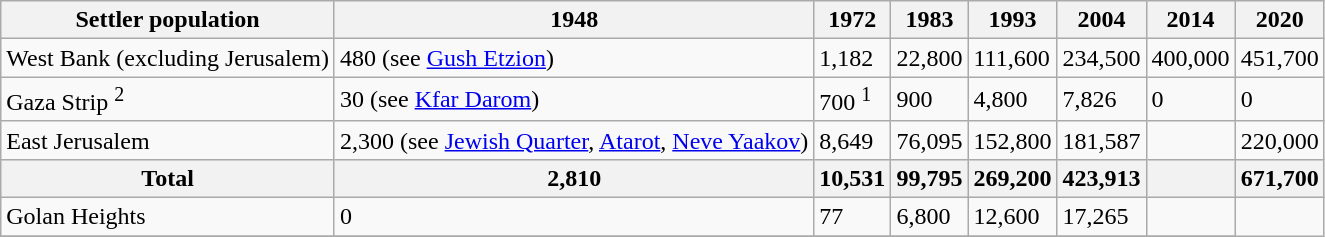<table class="wikitable">
<tr>
<th>Settler population</th>
<th>1948</th>
<th>1972</th>
<th>1983</th>
<th>1993</th>
<th>2004</th>
<th>2014</th>
<th>2020</th>
</tr>
<tr>
<td>West Bank (excluding Jerusalem)</td>
<td>480 (see <a href='#'>Gush Etzion</a>)</td>
<td>1,182</td>
<td>22,800</td>
<td>111,600</td>
<td>234,500</td>
<td>400,000</td>
<td>451,700</td>
</tr>
<tr>
<td>Gaza Strip <sup>2</sup></td>
<td>30 (see <a href='#'>Kfar Darom</a>)</td>
<td>700 <sup>1</sup></td>
<td>900</td>
<td>4,800</td>
<td>7,826</td>
<td>0</td>
<td>0</td>
</tr>
<tr>
<td>East Jerusalem</td>
<td>2,300 (see <a href='#'>Jewish Quarter</a>, <a href='#'>Atarot</a>, <a href='#'>Neve Yaakov</a>)</td>
<td>8,649</td>
<td>76,095</td>
<td>152,800</td>
<td>181,587</td>
<td></td>
<td>220,000</td>
</tr>
<tr>
<th>Total</th>
<th>2,810</th>
<th>10,531</th>
<th>99,795</th>
<th>269,200</th>
<th>423,913</th>
<th></th>
<th>671,700</th>
</tr>
<tr>
<td>Golan Heights</td>
<td>0</td>
<td>77</td>
<td>6,800</td>
<td>12,600</td>
<td>17,265</td>
<td 21,000></td>
</tr>
<tr>
</tr>
</table>
